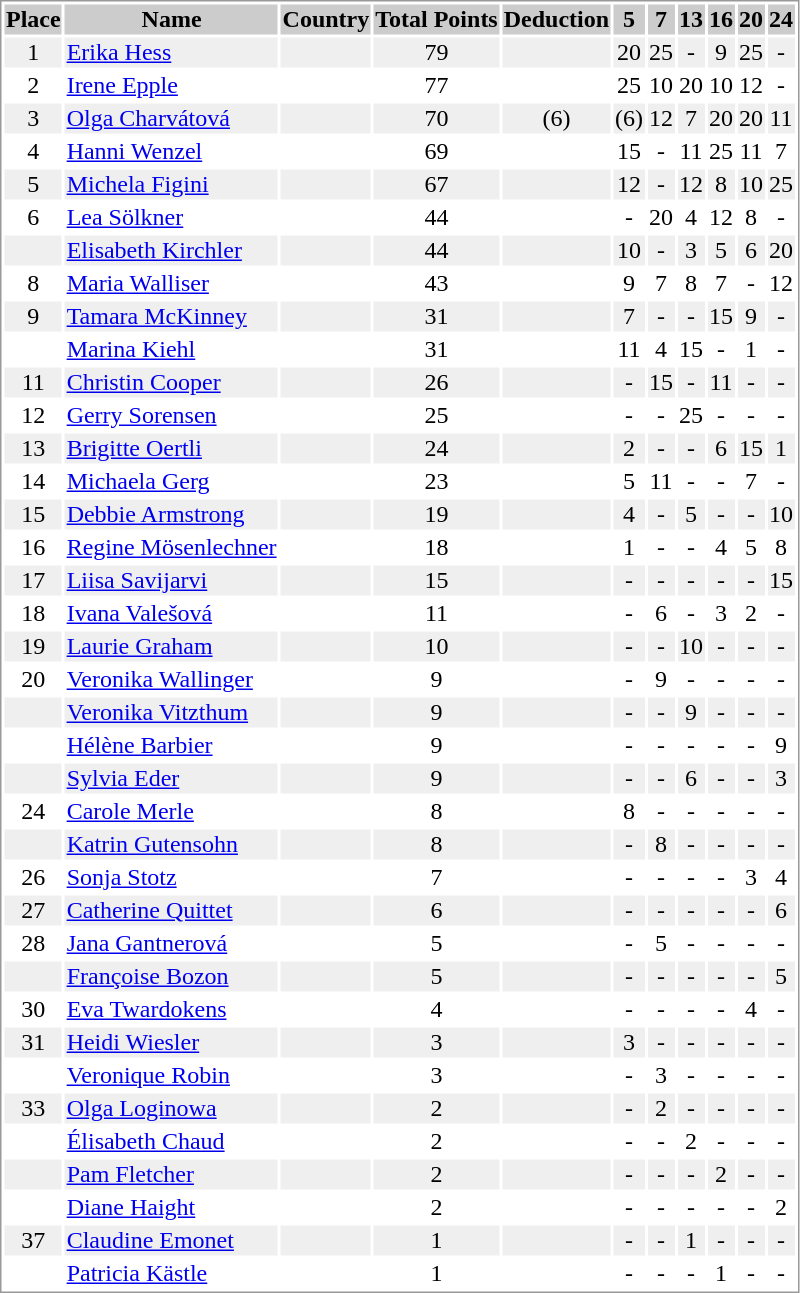<table border="0" style="border: 1px solid #999; background-color:#FFFFFF; text-align:center">
<tr align="center" bgcolor="#CCCCCC">
<th>Place</th>
<th>Name</th>
<th>Country</th>
<th>Total Points</th>
<th>Deduction</th>
<th>5</th>
<th>7</th>
<th>13</th>
<th>16</th>
<th>20</th>
<th>24</th>
</tr>
<tr bgcolor="#EFEFEF">
<td>1</td>
<td align="left"><a href='#'>Erika Hess</a></td>
<td align="left"></td>
<td>79</td>
<td></td>
<td>20</td>
<td>25</td>
<td>-</td>
<td>9</td>
<td>25</td>
<td>-</td>
</tr>
<tr>
<td>2</td>
<td align="left"><a href='#'>Irene Epple</a></td>
<td align="left"></td>
<td>77</td>
<td></td>
<td>25</td>
<td>10</td>
<td>20</td>
<td>10</td>
<td>12</td>
<td>-</td>
</tr>
<tr bgcolor="#EFEFEF">
<td>3</td>
<td align="left"><a href='#'>Olga Charvátová</a></td>
<td align="left"></td>
<td>70</td>
<td>(6)</td>
<td>(6)</td>
<td>12</td>
<td>7</td>
<td>20</td>
<td>20</td>
<td>11</td>
</tr>
<tr>
<td>4</td>
<td align="left"><a href='#'>Hanni Wenzel</a></td>
<td align="left"></td>
<td>69</td>
<td></td>
<td>15</td>
<td>-</td>
<td>11</td>
<td>25</td>
<td>11</td>
<td>7</td>
</tr>
<tr bgcolor="#EFEFEF">
<td>5</td>
<td align="left"><a href='#'>Michela Figini</a></td>
<td align="left"></td>
<td>67</td>
<td></td>
<td>12</td>
<td>-</td>
<td>12</td>
<td>8</td>
<td>10</td>
<td>25</td>
</tr>
<tr>
<td>6</td>
<td align="left"><a href='#'>Lea Sölkner</a></td>
<td align="left"></td>
<td>44</td>
<td></td>
<td>-</td>
<td>20</td>
<td>4</td>
<td>12</td>
<td>8</td>
<td>-</td>
</tr>
<tr bgcolor="#EFEFEF">
<td></td>
<td align="left"><a href='#'>Elisabeth Kirchler</a></td>
<td align="left"></td>
<td>44</td>
<td></td>
<td>10</td>
<td>-</td>
<td>3</td>
<td>5</td>
<td>6</td>
<td>20</td>
</tr>
<tr>
<td>8</td>
<td align="left"><a href='#'>Maria Walliser</a></td>
<td align="left"></td>
<td>43</td>
<td></td>
<td>9</td>
<td>7</td>
<td>8</td>
<td>7</td>
<td>-</td>
<td>12</td>
</tr>
<tr bgcolor="#EFEFEF">
<td>9</td>
<td align="left"><a href='#'>Tamara McKinney</a></td>
<td align="left"></td>
<td>31</td>
<td></td>
<td>7</td>
<td>-</td>
<td>-</td>
<td>15</td>
<td>9</td>
<td>-</td>
</tr>
<tr>
<td></td>
<td align="left"><a href='#'>Marina Kiehl</a></td>
<td align="left"></td>
<td>31</td>
<td></td>
<td>11</td>
<td>4</td>
<td>15</td>
<td>-</td>
<td>1</td>
<td>-</td>
</tr>
<tr bgcolor="#EFEFEF">
<td>11</td>
<td align="left"><a href='#'>Christin Cooper</a></td>
<td align="left"></td>
<td>26</td>
<td></td>
<td>-</td>
<td>15</td>
<td>-</td>
<td>11</td>
<td>-</td>
<td>-</td>
</tr>
<tr>
<td>12</td>
<td align="left"><a href='#'>Gerry Sorensen</a></td>
<td align="left"></td>
<td>25</td>
<td></td>
<td>-</td>
<td>-</td>
<td>25</td>
<td>-</td>
<td>-</td>
<td>-</td>
</tr>
<tr bgcolor="#EFEFEF">
<td>13</td>
<td align="left"><a href='#'>Brigitte Oertli</a></td>
<td align="left"></td>
<td>24</td>
<td></td>
<td>2</td>
<td>-</td>
<td>-</td>
<td>6</td>
<td>15</td>
<td>1</td>
</tr>
<tr>
<td>14</td>
<td align="left"><a href='#'>Michaela Gerg</a></td>
<td align="left"></td>
<td>23</td>
<td></td>
<td>5</td>
<td>11</td>
<td>-</td>
<td>-</td>
<td>7</td>
<td>-</td>
</tr>
<tr bgcolor="#EFEFEF">
<td>15</td>
<td align="left"><a href='#'>Debbie Armstrong</a></td>
<td align="left"></td>
<td>19</td>
<td></td>
<td>4</td>
<td>-</td>
<td>5</td>
<td>-</td>
<td>-</td>
<td>10</td>
</tr>
<tr>
<td>16</td>
<td align="left"><a href='#'>Regine Mösenlechner</a></td>
<td align="left"></td>
<td>18</td>
<td></td>
<td>1</td>
<td>-</td>
<td>-</td>
<td>4</td>
<td>5</td>
<td>8</td>
</tr>
<tr bgcolor="#EFEFEF">
<td>17</td>
<td align="left"><a href='#'>Liisa Savijarvi</a></td>
<td align="left"></td>
<td>15</td>
<td></td>
<td>-</td>
<td>-</td>
<td>-</td>
<td>-</td>
<td>-</td>
<td>15</td>
</tr>
<tr>
<td>18</td>
<td align="left"><a href='#'>Ivana Valešová</a></td>
<td align="left"></td>
<td>11</td>
<td></td>
<td>-</td>
<td>6</td>
<td>-</td>
<td>3</td>
<td>2</td>
<td>-</td>
</tr>
<tr bgcolor="#EFEFEF">
<td>19</td>
<td align="left"><a href='#'>Laurie Graham</a></td>
<td align="left"></td>
<td>10</td>
<td></td>
<td>-</td>
<td>-</td>
<td>10</td>
<td>-</td>
<td>-</td>
<td>-</td>
</tr>
<tr>
<td>20</td>
<td align="left"><a href='#'>Veronika Wallinger</a></td>
<td align="left"></td>
<td>9</td>
<td></td>
<td>-</td>
<td>9</td>
<td>-</td>
<td>-</td>
<td>-</td>
<td>-</td>
</tr>
<tr bgcolor="#EFEFEF">
<td></td>
<td align="left"><a href='#'>Veronika Vitzthum</a></td>
<td align="left"></td>
<td>9</td>
<td></td>
<td>-</td>
<td>-</td>
<td>9</td>
<td>-</td>
<td>-</td>
<td>-</td>
</tr>
<tr>
<td></td>
<td align="left"><a href='#'>Hélène Barbier</a></td>
<td align="left"></td>
<td>9</td>
<td></td>
<td>-</td>
<td>-</td>
<td>-</td>
<td>-</td>
<td>-</td>
<td>9</td>
</tr>
<tr bgcolor="#EFEFEF">
<td></td>
<td align="left"><a href='#'>Sylvia Eder</a></td>
<td align="left"></td>
<td>9</td>
<td></td>
<td>-</td>
<td>-</td>
<td>6</td>
<td>-</td>
<td>-</td>
<td>3</td>
</tr>
<tr>
<td>24</td>
<td align="left"><a href='#'>Carole Merle</a></td>
<td align="left"></td>
<td>8</td>
<td></td>
<td>8</td>
<td>-</td>
<td>-</td>
<td>-</td>
<td>-</td>
<td>-</td>
</tr>
<tr bgcolor="#EFEFEF">
<td></td>
<td align="left"><a href='#'>Katrin Gutensohn</a></td>
<td align="left"></td>
<td>8</td>
<td></td>
<td>-</td>
<td>8</td>
<td>-</td>
<td>-</td>
<td>-</td>
<td>-</td>
</tr>
<tr>
<td>26</td>
<td align="left"><a href='#'>Sonja Stotz</a></td>
<td align="left"></td>
<td>7</td>
<td></td>
<td>-</td>
<td>-</td>
<td>-</td>
<td>-</td>
<td>3</td>
<td>4</td>
</tr>
<tr bgcolor="#EFEFEF">
<td>27</td>
<td align="left"><a href='#'>Catherine Quittet</a></td>
<td align="left"></td>
<td>6</td>
<td></td>
<td>-</td>
<td>-</td>
<td>-</td>
<td>-</td>
<td>-</td>
<td>6</td>
</tr>
<tr>
<td>28</td>
<td align="left"><a href='#'>Jana Gantnerová</a></td>
<td align="left"></td>
<td>5</td>
<td></td>
<td>-</td>
<td>5</td>
<td>-</td>
<td>-</td>
<td>-</td>
<td>-</td>
</tr>
<tr bgcolor="#EFEFEF">
<td></td>
<td align="left"><a href='#'>Françoise Bozon</a></td>
<td align="left"></td>
<td>5</td>
<td></td>
<td>-</td>
<td>-</td>
<td>-</td>
<td>-</td>
<td>-</td>
<td>5</td>
</tr>
<tr>
<td>30</td>
<td align="left"><a href='#'>Eva Twardokens</a></td>
<td align="left"></td>
<td>4</td>
<td></td>
<td>-</td>
<td>-</td>
<td>-</td>
<td>-</td>
<td>4</td>
<td>-</td>
</tr>
<tr bgcolor="#EFEFEF">
<td>31</td>
<td align="left"><a href='#'>Heidi Wiesler</a></td>
<td align="left"></td>
<td>3</td>
<td></td>
<td>3</td>
<td>-</td>
<td>-</td>
<td>-</td>
<td>-</td>
<td>-</td>
</tr>
<tr>
<td></td>
<td align="left"><a href='#'>Veronique Robin</a></td>
<td align="left"></td>
<td>3</td>
<td></td>
<td>-</td>
<td>3</td>
<td>-</td>
<td>-</td>
<td>-</td>
<td>-</td>
</tr>
<tr bgcolor="#EFEFEF">
<td>33</td>
<td align="left"><a href='#'>Olga Loginowa</a></td>
<td align="left"></td>
<td>2</td>
<td></td>
<td>-</td>
<td>2</td>
<td>-</td>
<td>-</td>
<td>-</td>
<td>-</td>
</tr>
<tr>
<td></td>
<td align="left"><a href='#'>Élisabeth Chaud</a></td>
<td align="left"></td>
<td>2</td>
<td></td>
<td>-</td>
<td>-</td>
<td>2</td>
<td>-</td>
<td>-</td>
<td>-</td>
</tr>
<tr bgcolor="#EFEFEF">
<td></td>
<td align="left"><a href='#'>Pam Fletcher</a></td>
<td align="left"></td>
<td>2</td>
<td></td>
<td>-</td>
<td>-</td>
<td>-</td>
<td>2</td>
<td>-</td>
<td>-</td>
</tr>
<tr>
<td></td>
<td align="left"><a href='#'>Diane Haight</a></td>
<td align="left"></td>
<td>2</td>
<td></td>
<td>-</td>
<td>-</td>
<td>-</td>
<td>-</td>
<td>-</td>
<td>2</td>
</tr>
<tr bgcolor="#EFEFEF">
<td>37</td>
<td align="left"><a href='#'>Claudine Emonet</a></td>
<td align="left"></td>
<td>1</td>
<td></td>
<td>-</td>
<td>-</td>
<td>1</td>
<td>-</td>
<td>-</td>
<td>-</td>
</tr>
<tr>
<td></td>
<td align="left"><a href='#'>Patricia Kästle</a></td>
<td align="left"></td>
<td>1</td>
<td></td>
<td>-</td>
<td>-</td>
<td>-</td>
<td>1</td>
<td>-</td>
<td>-</td>
</tr>
</table>
